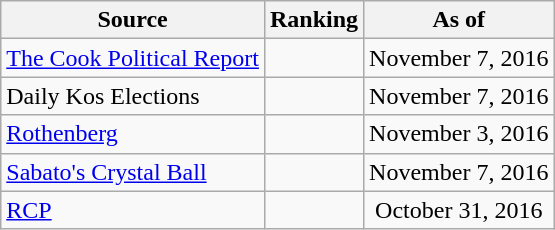<table class="wikitable" style="text-align:center">
<tr>
<th>Source</th>
<th>Ranking</th>
<th>As of</th>
</tr>
<tr>
<td align=left><a href='#'>The Cook Political Report</a></td>
<td></td>
<td>November 7, 2016</td>
</tr>
<tr>
<td align=left>Daily Kos Elections</td>
<td></td>
<td>November 7, 2016</td>
</tr>
<tr>
<td align=left><a href='#'>Rothenberg</a></td>
<td></td>
<td>November 3, 2016</td>
</tr>
<tr>
<td align=left><a href='#'>Sabato's Crystal Ball</a></td>
<td></td>
<td>November 7, 2016</td>
</tr>
<tr>
<td align="left"><a href='#'>RCP</a></td>
<td></td>
<td>October 31, 2016</td>
</tr>
</table>
